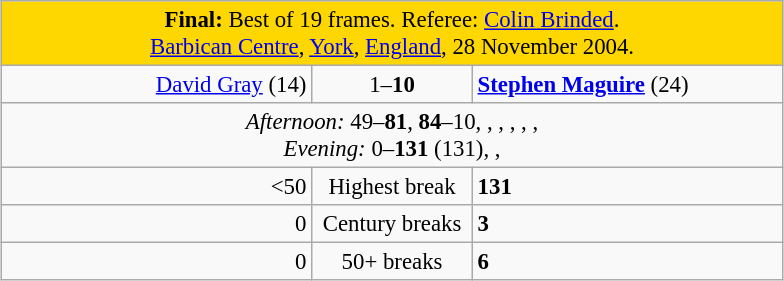<table class="wikitable" style="font-size: 95%; margin: 1em auto 1em auto;">
<tr>
<td colspan="3" align="center" bgcolor="#ffd700"><strong>Final:</strong> Best of 19 frames. Referee: <a href='#'>Colin Brinded</a>.<br><a href='#'>Barbican Centre</a>, <a href='#'>York</a>, <a href='#'>England</a>, 28 November 2004.</td>
</tr>
<tr>
<td width="200" align="right"><a href='#'>David Gray</a> (14)<br></td>
<td width="100" align="center">1–<strong>10</strong></td>
<td width="200"><strong><a href='#'>Stephen Maguire</a></strong> (24)<br></td>
</tr>
<tr>
<td colspan="3" align="center" style="font-size: 100%"><em>Afternoon:</em> 49–<strong>81</strong>, <strong>84</strong>–10, , , , , ,  <br><em>Evening:</em> 0–<strong>131</strong> (131), , </td>
</tr>
<tr>
<td align="right"><50</td>
<td align="center">Highest break</td>
<td><strong>131</strong></td>
</tr>
<tr>
<td align="right">0</td>
<td align="center">Century breaks</td>
<td><strong>3</strong></td>
</tr>
<tr>
<td align="right">0</td>
<td align="center">50+ breaks</td>
<td><strong>6</strong></td>
</tr>
</table>
